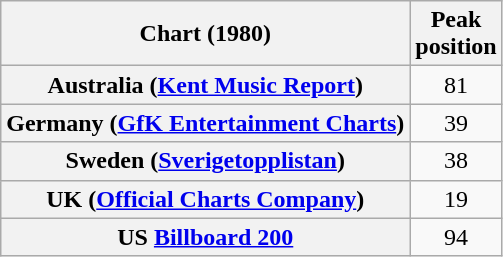<table class="wikitable plainrowheaders sortable" style="text-align:center;">
<tr>
<th scope="col">Chart (1980)</th>
<th scope="col">Peak<br>position</th>
</tr>
<tr>
<th scope="row">Australia (<a href='#'>Kent Music Report</a>)</th>
<td style="text-align:center;">81</td>
</tr>
<tr>
<th scope="row">Germany (<a href='#'>GfK Entertainment Charts</a>)</th>
<td style="text-align:center;">39</td>
</tr>
<tr>
<th scope="row">Sweden (<a href='#'>Sverigetopplistan</a>)</th>
<td style="text-align:center;">38</td>
</tr>
<tr>
<th scope="row">UK (<a href='#'>Official Charts Company</a>)</th>
<td style="text-align:center;">19</td>
</tr>
<tr>
<th scope="row">US <a href='#'>Billboard 200</a></th>
<td style="text-align:center;">94</td>
</tr>
</table>
